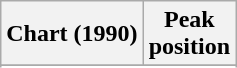<table class="wikitable sortable" border="1">
<tr>
<th scope="col">Chart (1990)</th>
<th scope="col">Peak<br>position</th>
</tr>
<tr>
</tr>
<tr>
</tr>
<tr>
</tr>
</table>
